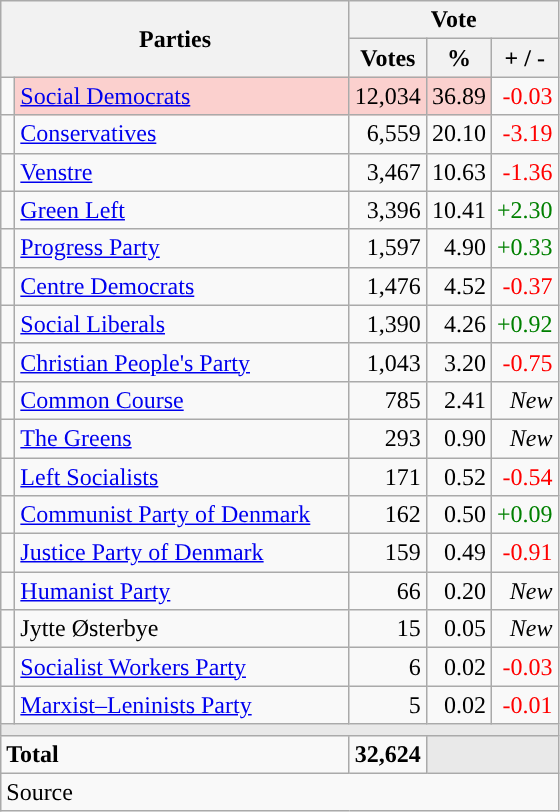<table class="wikitable" style="text-align:right;">
<tr>
<th style="text-align:centre;" rowspan="2" colspan="2" width="225">Parties</th>
<th colspan="3">Vote</th>
</tr>
<tr>
<th width="15">Votes</th>
<th width="15">%</th>
<th width="15">+ / -</th>
</tr>
<tr>
<td width="2" style="color:inherit;background:"></td>
<td bgcolor=#fbd0ce  align="left"><a href='#'>Social Democrats</a></td>
<td bgcolor=#fbd0ce>12,034</td>
<td bgcolor=#fbd0ce>36.89</td>
<td style=color:red;>-0.03</td>
</tr>
<tr>
<td width="2" style="color:inherit;background:"></td>
<td align="left"><a href='#'>Conservatives</a></td>
<td>6,559</td>
<td>20.10</td>
<td style=color:red;>-3.19</td>
</tr>
<tr>
<td width="2" style="color:inherit;background:"></td>
<td align="left"><a href='#'>Venstre</a></td>
<td>3,467</td>
<td>10.63</td>
<td style=color:red;>-1.36</td>
</tr>
<tr>
<td width="2" style="color:inherit;background:"></td>
<td align="left"><a href='#'>Green Left</a></td>
<td>3,396</td>
<td>10.41</td>
<td style=color:green;>+2.30</td>
</tr>
<tr>
<td width="2" style="color:inherit;background:"></td>
<td align="left"><a href='#'>Progress Party</a></td>
<td>1,597</td>
<td>4.90</td>
<td style=color:green;>+0.33</td>
</tr>
<tr>
<td width="2" style="color:inherit;background:"></td>
<td align="left"><a href='#'>Centre Democrats</a></td>
<td>1,476</td>
<td>4.52</td>
<td style=color:red;>-0.37</td>
</tr>
<tr>
<td width="2" style="color:inherit;background:"></td>
<td align="left"><a href='#'>Social Liberals</a></td>
<td>1,390</td>
<td>4.26</td>
<td style=color:green;>+0.92</td>
</tr>
<tr>
<td width="2" style="color:inherit;background:"></td>
<td align="left"><a href='#'>Christian People's Party</a></td>
<td>1,043</td>
<td>3.20</td>
<td style=color:red;>-0.75</td>
</tr>
<tr>
<td width="2" style="color:inherit;background:"></td>
<td align="left"><a href='#'>Common Course</a></td>
<td>785</td>
<td>2.41</td>
<td><em>New</em></td>
</tr>
<tr>
<td width="2" style="color:inherit;background:"></td>
<td align="left"><a href='#'>The Greens</a></td>
<td>293</td>
<td>0.90</td>
<td><em>New</em></td>
</tr>
<tr>
<td width="2" style="color:inherit;background:"></td>
<td align="left"><a href='#'>Left Socialists</a></td>
<td>171</td>
<td>0.52</td>
<td style=color:red;>-0.54</td>
</tr>
<tr>
<td width="2" style="color:inherit;background:"></td>
<td align="left"><a href='#'>Communist Party of Denmark</a></td>
<td>162</td>
<td>0.50</td>
<td style=color:green;>+0.09</td>
</tr>
<tr>
<td width="2" style="color:inherit;background:"></td>
<td align="left"><a href='#'>Justice Party of Denmark</a></td>
<td>159</td>
<td>0.49</td>
<td style=color:red;>-0.91</td>
</tr>
<tr>
<td width="2" style="color:inherit;background:"></td>
<td align="left"><a href='#'>Humanist Party</a></td>
<td>66</td>
<td>0.20</td>
<td><em>New</em></td>
</tr>
<tr>
<td width="2" style="color:inherit;background:"></td>
<td align="left">Jytte Østerbye</td>
<td>15</td>
<td>0.05</td>
<td><em>New</em></td>
</tr>
<tr>
<td width="2" style="color:inherit;background:"></td>
<td align="left"><a href='#'>Socialist Workers Party</a></td>
<td>6</td>
<td>0.02</td>
<td style=color:red;>-0.03</td>
</tr>
<tr>
<td width="2" style="color:inherit;background:"></td>
<td align="left"><a href='#'>Marxist–Leninists Party</a></td>
<td>5</td>
<td>0.02</td>
<td style=color:red;>-0.01</td>
</tr>
<tr>
<td colspan="7" bgcolor="#E9E9E9"></td>
</tr>
<tr>
<td align="left" colspan="2"><strong>Total</strong></td>
<td><strong>32,624</strong></td>
<td bgcolor="#E9E9E9" colspan="2"></td>
</tr>
<tr>
<td align="left" colspan="6">Source</td>
</tr>
</table>
